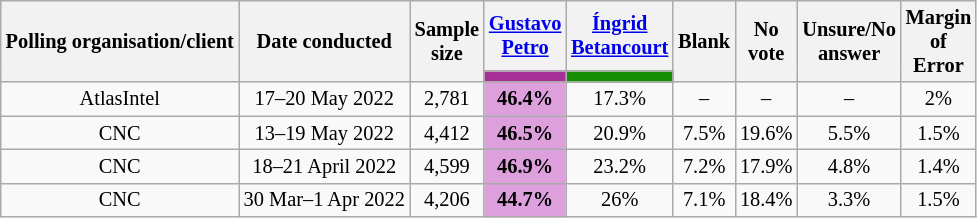<table class="wikitable" style="text-align:center;font-size:85%;line-height:5x">
<tr>
<th rowspan=2>Polling organisation/client</th>
<th rowspan=2>Date conducted</th>
<th rowspan=2>Sample<br>size</th>
<th style="width:30px;"><a href='#'>Gustavo Petro</a><br></th>
<th style="width:30px;"><a href='#'>Íngrid Betancourt</a><br></th>
<th rowspan=2 style="width:30px;">Blank</th>
<th rowspan=2 style="width:30px;">No vote</th>
<th rowspan=2 style="width:30px;">Unsure/No answer</th>
<th rowspan=2 style="width:30px;">Margin of Error</th>
</tr>
<tr>
<th style="background:#A42F95;"></th>
<th style="background:#178D04;"></th>
</tr>
<tr>
<td>AtlasIntel</td>
<td>17–20 May 2022</td>
<td>2,781</td>
<td style="background:Plum;"><strong>46.4%</strong></td>
<td>17.3%</td>
<td>–</td>
<td>–</td>
<td>–</td>
<td>2%</td>
</tr>
<tr>
<td>CNC</td>
<td>13–19 May 2022</td>
<td>4,412</td>
<td style="background:Plum;"><strong>46.5%</strong></td>
<td>20.9%</td>
<td>7.5%</td>
<td>19.6%</td>
<td>5.5%</td>
<td>1.5%</td>
</tr>
<tr>
<td>CNC</td>
<td>18–21 April 2022</td>
<td>4,599</td>
<td style="background:Plum;"><strong>46.9%</strong></td>
<td>23.2%</td>
<td>7.2%</td>
<td>17.9%</td>
<td>4.8%</td>
<td>1.4%</td>
</tr>
<tr>
<td>CNC</td>
<td>30 Mar–1 Apr 2022</td>
<td>4,206</td>
<td style="background:Plum;"><strong>44.7%</strong></td>
<td>26%</td>
<td>7.1%</td>
<td>18.4%</td>
<td>3.3%</td>
<td>1.5%</td>
</tr>
</table>
